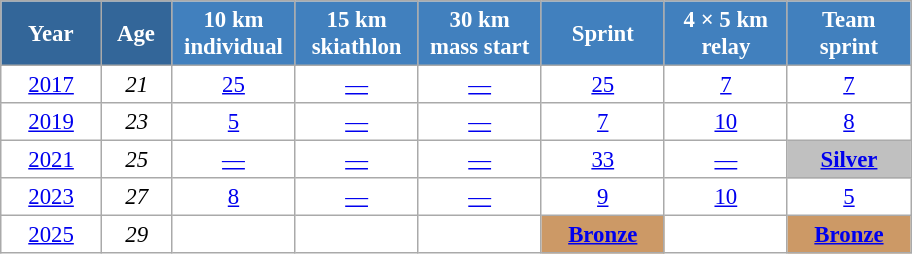<table class="wikitable" style="font-size:95%; text-align:center; border:grey solid 1px; border-collapse:collapse; background:#ffffff;">
<tr>
<th style="background-color:#369; color:white; width:60px;"> Year </th>
<th style="background-color:#369; color:white; width:40px;"> Age </th>
<th style="background-color:#4180be; color:white; width:75px;"> 10 km <br> individual </th>
<th style="background-color:#4180be; color:white; width:75px;"> 15 km <br> skiathlon </th>
<th style="background-color:#4180be; color:white; width:75px;"> 30 km <br> mass start </th>
<th style="background-color:#4180be; color:white; width:75px;"> Sprint </th>
<th style="background-color:#4180be; color:white; width:75px;"> 4 × 5 km <br> relay </th>
<th style="background-color:#4180be; color:white; width:75px;"> Team <br> sprint </th>
</tr>
<tr>
<td><a href='#'>2017</a></td>
<td><em>21</em></td>
<td><a href='#'>25</a></td>
<td><a href='#'>—</a></td>
<td><a href='#'>—</a></td>
<td><a href='#'>25</a></td>
<td><a href='#'>7</a></td>
<td><a href='#'>7</a></td>
</tr>
<tr>
<td><a href='#'>2019</a></td>
<td><em>23</em></td>
<td><a href='#'>5</a></td>
<td><a href='#'>—</a></td>
<td><a href='#'>—</a></td>
<td><a href='#'>7</a></td>
<td><a href='#'>10</a></td>
<td><a href='#'>8</a></td>
</tr>
<tr>
<td><a href='#'>2021</a></td>
<td><em>25</em></td>
<td><a href='#'>—</a></td>
<td><a href='#'>—</a></td>
<td><a href='#'>—</a></td>
<td><a href='#'>33</a></td>
<td><a href='#'>—</a></td>
<td bgcolor=silver><a href='#'><strong>Silver</strong></a></td>
</tr>
<tr>
<td><a href='#'>2023</a></td>
<td><em>27</em></td>
<td><a href='#'>8</a></td>
<td><a href='#'>—</a></td>
<td><a href='#'>—</a></td>
<td><a href='#'>9</a></td>
<td><a href='#'>10</a></td>
<td><a href='#'>5</a></td>
</tr>
<tr>
<td><a href='#'>2025</a></td>
<td><em>29</em></td>
<td></td>
<td></td>
<td></td>
<td style="background:#c96;"><a href='#'><strong>Bronze</strong></a></td>
<td></td>
<td style="background:#c96;"><a href='#'><strong>Bronze</strong></a></td>
</tr>
</table>
